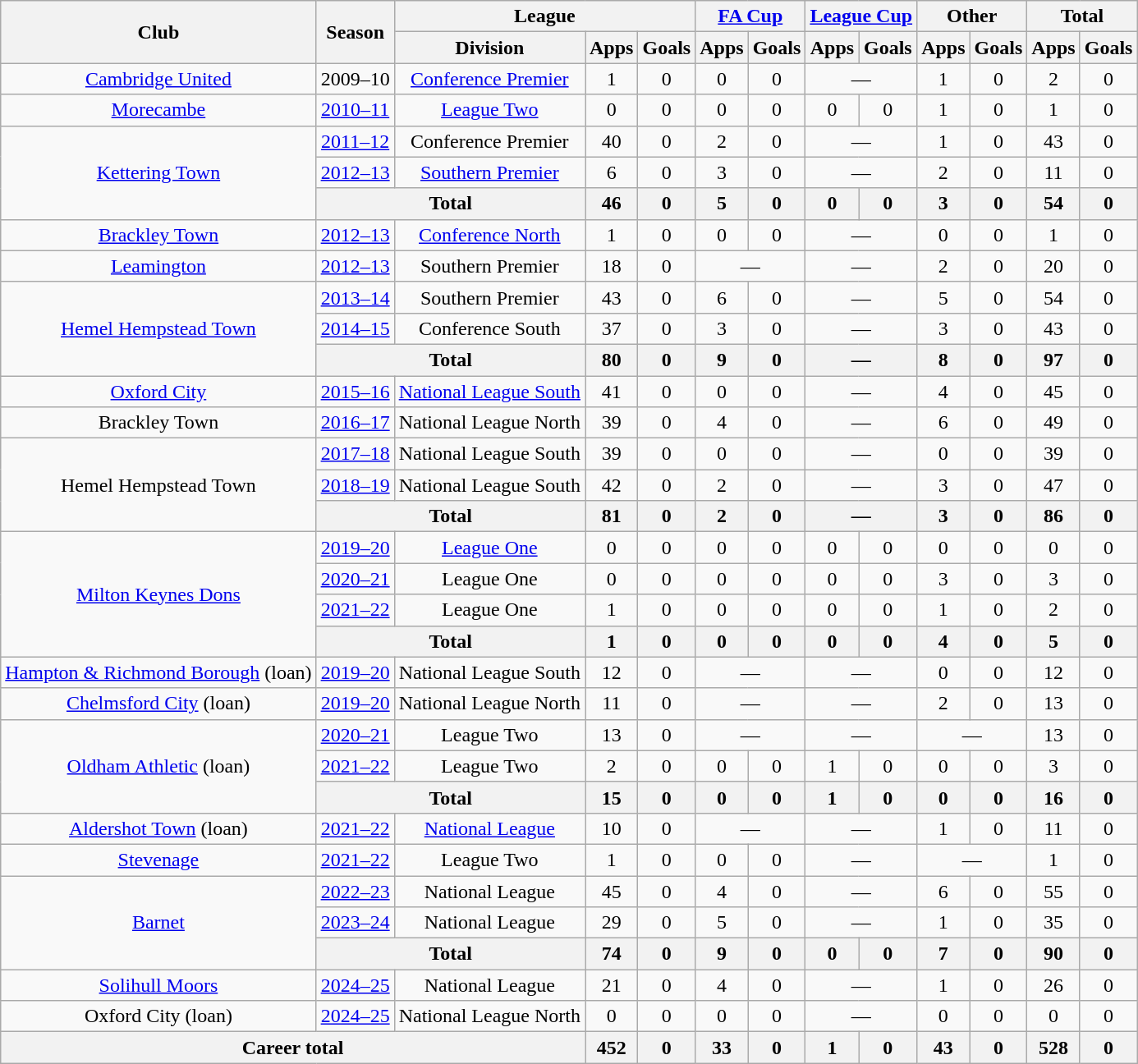<table class="wikitable" style="text-align:center">
<tr>
<th rowspan="2">Club</th>
<th rowspan="2">Season</th>
<th colspan="3">League</th>
<th colspan="2"><a href='#'>FA Cup</a></th>
<th colspan="2"><a href='#'>League Cup</a></th>
<th colspan="2">Other</th>
<th colspan="2">Total</th>
</tr>
<tr>
<th>Division</th>
<th>Apps</th>
<th>Goals</th>
<th>Apps</th>
<th>Goals</th>
<th>Apps</th>
<th>Goals</th>
<th>Apps</th>
<th>Goals</th>
<th>Apps</th>
<th>Goals</th>
</tr>
<tr>
<td><a href='#'>Cambridge United</a></td>
<td>2009–10</td>
<td><a href='#'>Conference Premier</a></td>
<td>1</td>
<td>0</td>
<td>0</td>
<td>0</td>
<td colspan="2">—</td>
<td>1</td>
<td>0</td>
<td>2</td>
<td>0</td>
</tr>
<tr>
<td><a href='#'>Morecambe</a></td>
<td><a href='#'>2010–11</a></td>
<td><a href='#'>League Two</a></td>
<td>0</td>
<td>0</td>
<td>0</td>
<td>0</td>
<td>0</td>
<td>0</td>
<td>1</td>
<td>0</td>
<td>1</td>
<td>0</td>
</tr>
<tr>
<td rowspan="3"><a href='#'>Kettering Town</a></td>
<td><a href='#'>2011–12</a></td>
<td>Conference Premier</td>
<td>40</td>
<td>0</td>
<td>2</td>
<td>0</td>
<td colspan="2">—</td>
<td>1</td>
<td>0</td>
<td>43</td>
<td>0</td>
</tr>
<tr>
<td><a href='#'>2012–13</a></td>
<td><a href='#'>Southern Premier</a></td>
<td>6</td>
<td>0</td>
<td>3</td>
<td>0</td>
<td colspan="2">—</td>
<td>2</td>
<td>0</td>
<td>11</td>
<td>0</td>
</tr>
<tr>
<th colspan="2">Total</th>
<th>46</th>
<th>0</th>
<th>5</th>
<th>0</th>
<th>0</th>
<th>0</th>
<th>3</th>
<th>0</th>
<th>54</th>
<th>0</th>
</tr>
<tr>
<td><a href='#'>Brackley Town</a></td>
<td><a href='#'>2012–13</a></td>
<td><a href='#'>Conference North</a></td>
<td>1</td>
<td>0</td>
<td>0</td>
<td>0</td>
<td colspan="2">—</td>
<td>0</td>
<td>0</td>
<td>1</td>
<td>0</td>
</tr>
<tr>
<td><a href='#'>Leamington</a></td>
<td><a href='#'>2012–13</a></td>
<td>Southern Premier</td>
<td>18</td>
<td>0</td>
<td colspan="2">—</td>
<td colspan="2">—</td>
<td>2</td>
<td>0</td>
<td>20</td>
<td>0</td>
</tr>
<tr>
<td rowspan="3"><a href='#'>Hemel Hempstead Town</a></td>
<td><a href='#'>2013–14</a></td>
<td>Southern Premier</td>
<td>43</td>
<td>0</td>
<td>6</td>
<td>0</td>
<td colspan="2">—</td>
<td>5</td>
<td>0</td>
<td>54</td>
<td>0</td>
</tr>
<tr>
<td><a href='#'>2014–15</a></td>
<td>Conference South</td>
<td>37</td>
<td>0</td>
<td>3</td>
<td>0</td>
<td colspan="2">—</td>
<td>3</td>
<td>0</td>
<td>43</td>
<td>0</td>
</tr>
<tr>
<th colspan="2">Total</th>
<th>80</th>
<th>0</th>
<th>9</th>
<th>0</th>
<th colspan="2">—</th>
<th>8</th>
<th>0</th>
<th>97</th>
<th>0</th>
</tr>
<tr>
<td><a href='#'>Oxford City</a></td>
<td><a href='#'>2015–16</a></td>
<td><a href='#'>National League South</a></td>
<td>41</td>
<td>0</td>
<td>0</td>
<td>0</td>
<td colspan="2">—</td>
<td>4</td>
<td>0</td>
<td>45</td>
<td>0</td>
</tr>
<tr>
<td>Brackley Town</td>
<td><a href='#'>2016–17</a></td>
<td>National League North</td>
<td>39</td>
<td>0</td>
<td>4</td>
<td>0</td>
<td colspan="2">—</td>
<td>6</td>
<td>0</td>
<td>49</td>
<td>0</td>
</tr>
<tr>
<td rowspan="3">Hemel Hempstead Town</td>
<td><a href='#'>2017–18</a></td>
<td>National League South</td>
<td>39</td>
<td>0</td>
<td>0</td>
<td>0</td>
<td colspan="2">—</td>
<td>0</td>
<td>0</td>
<td>39</td>
<td>0</td>
</tr>
<tr>
<td><a href='#'>2018–19</a></td>
<td>National League South</td>
<td>42</td>
<td>0</td>
<td>2</td>
<td>0</td>
<td colspan="2">—</td>
<td>3</td>
<td>0</td>
<td>47</td>
<td>0</td>
</tr>
<tr>
<th colspan="2">Total</th>
<th>81</th>
<th>0</th>
<th>2</th>
<th>0</th>
<th colspan="2">—</th>
<th>3</th>
<th>0</th>
<th>86</th>
<th>0</th>
</tr>
<tr>
<td rowspan="4"><a href='#'>Milton Keynes Dons</a></td>
<td><a href='#'>2019–20</a></td>
<td><a href='#'>League One</a></td>
<td>0</td>
<td>0</td>
<td>0</td>
<td>0</td>
<td>0</td>
<td>0</td>
<td>0</td>
<td>0</td>
<td>0</td>
<td>0</td>
</tr>
<tr>
<td><a href='#'>2020–21</a></td>
<td>League One</td>
<td>0</td>
<td>0</td>
<td>0</td>
<td>0</td>
<td>0</td>
<td>0</td>
<td>3</td>
<td>0</td>
<td>3</td>
<td>0</td>
</tr>
<tr>
<td><a href='#'>2021–22</a></td>
<td>League One</td>
<td>1</td>
<td>0</td>
<td>0</td>
<td>0</td>
<td>0</td>
<td>0</td>
<td>1</td>
<td>0</td>
<td>2</td>
<td>0</td>
</tr>
<tr>
<th colspan="2">Total</th>
<th>1</th>
<th>0</th>
<th>0</th>
<th>0</th>
<th>0</th>
<th>0</th>
<th>4</th>
<th>0</th>
<th>5</th>
<th>0</th>
</tr>
<tr>
<td><a href='#'>Hampton & Richmond Borough</a> (loan)</td>
<td><a href='#'>2019–20</a></td>
<td>National League South</td>
<td>12</td>
<td>0</td>
<td colspan="2">—</td>
<td colspan="2">—</td>
<td>0</td>
<td>0</td>
<td>12</td>
<td>0</td>
</tr>
<tr>
<td><a href='#'>Chelmsford City</a> (loan)</td>
<td><a href='#'>2019–20</a></td>
<td>National League North</td>
<td>11</td>
<td>0</td>
<td colspan="2">—</td>
<td colspan="2">—</td>
<td>2</td>
<td>0</td>
<td>13</td>
<td>0</td>
</tr>
<tr>
<td rowspan="3"><a href='#'>Oldham Athletic</a> (loan)</td>
<td><a href='#'>2020–21</a></td>
<td>League Two</td>
<td>13</td>
<td>0</td>
<td colspan="2">—</td>
<td colspan="2">—</td>
<td colspan="2">—</td>
<td>13</td>
<td>0</td>
</tr>
<tr>
<td><a href='#'>2021–22</a></td>
<td>League Two</td>
<td>2</td>
<td>0</td>
<td>0</td>
<td>0</td>
<td>1</td>
<td>0</td>
<td>0</td>
<td>0</td>
<td>3</td>
<td>0</td>
</tr>
<tr>
<th colspan="2">Total</th>
<th>15</th>
<th>0</th>
<th>0</th>
<th>0</th>
<th>1</th>
<th>0</th>
<th>0</th>
<th>0</th>
<th>16</th>
<th>0</th>
</tr>
<tr>
<td rowspan="1"><a href='#'>Aldershot Town</a> (loan)</td>
<td><a href='#'>2021–22</a></td>
<td><a href='#'>National League</a></td>
<td>10</td>
<td>0</td>
<td colspan="2">—</td>
<td colspan="2">—</td>
<td>1</td>
<td>0</td>
<td>11</td>
<td>0</td>
</tr>
<tr>
<td><a href='#'>Stevenage</a></td>
<td><a href='#'>2021–22</a></td>
<td>League Two</td>
<td>1</td>
<td>0</td>
<td>0</td>
<td>0</td>
<td colspan="2">—</td>
<td colspan="2">—</td>
<td>1</td>
<td>0</td>
</tr>
<tr>
<td rowspan="3"><a href='#'>Barnet</a></td>
<td><a href='#'>2022–23</a></td>
<td>National League</td>
<td>45</td>
<td>0</td>
<td>4</td>
<td>0</td>
<td colspan="2">—</td>
<td>6</td>
<td>0</td>
<td>55</td>
<td>0</td>
</tr>
<tr>
<td><a href='#'>2023–24</a></td>
<td>National League</td>
<td>29</td>
<td>0</td>
<td>5</td>
<td>0</td>
<td colspan="2">—</td>
<td>1</td>
<td>0</td>
<td>35</td>
<td>0</td>
</tr>
<tr>
<th colspan="2">Total</th>
<th>74</th>
<th>0</th>
<th>9</th>
<th>0</th>
<th>0</th>
<th>0</th>
<th>7</th>
<th>0</th>
<th>90</th>
<th>0</th>
</tr>
<tr>
<td rowspan="1"><a href='#'>Solihull Moors</a></td>
<td><a href='#'>2024–25</a></td>
<td>National League</td>
<td>21</td>
<td>0</td>
<td>4</td>
<td>0</td>
<td colspan="2">—</td>
<td>1</td>
<td>0</td>
<td>26</td>
<td>0</td>
</tr>
<tr>
<td rowspan="1">Oxford City (loan)</td>
<td><a href='#'>2024–25</a></td>
<td>National League North</td>
<td>0</td>
<td>0</td>
<td>0</td>
<td>0</td>
<td colspan="2">—</td>
<td>0</td>
<td>0</td>
<td>0</td>
<td>0</td>
</tr>
<tr>
<th colspan="3">Career total</th>
<th>452</th>
<th>0</th>
<th>33</th>
<th>0</th>
<th>1</th>
<th>0</th>
<th>43</th>
<th>0</th>
<th>528</th>
<th>0</th>
</tr>
</table>
